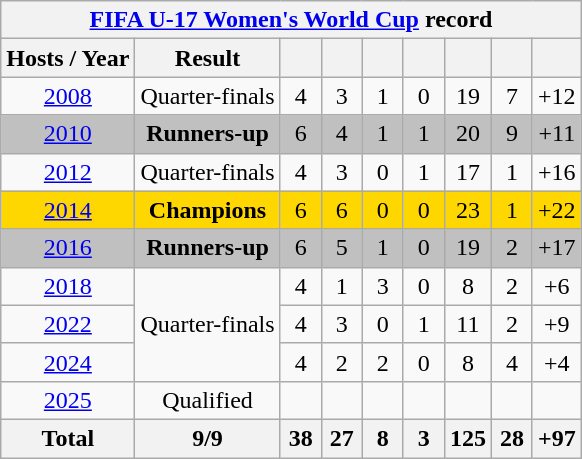<table class="wikitable" style="text-align: center;">
<tr>
<th colspan="9"><a href='#'>FIFA U-17 Women's World Cup</a> record</th>
</tr>
<tr>
<th>Hosts / Year</th>
<th>Result</th>
<th width=20></th>
<th width=20></th>
<th width=20></th>
<th width=20></th>
<th width=20></th>
<th width=20></th>
<th width=20></th>
</tr>
<tr>
<td> <a href='#'>2008</a></td>
<td>Quarter-finals</td>
<td>4</td>
<td>3</td>
<td>1</td>
<td>0</td>
<td>19</td>
<td>7</td>
<td>+12</td>
</tr>
<tr bgcolor=silver>
<td> <a href='#'>2010</a></td>
<td><strong>Runners-up</strong></td>
<td>6</td>
<td>4</td>
<td>1</td>
<td>1</td>
<td>20</td>
<td>9</td>
<td>+11</td>
</tr>
<tr>
<td> <a href='#'>2012</a></td>
<td>Quarter-finals</td>
<td>4</td>
<td>3</td>
<td>0</td>
<td>1</td>
<td>17</td>
<td>1</td>
<td>+16</td>
</tr>
<tr bgcolor=gold>
<td> <a href='#'>2014</a></td>
<td><strong>Champions</strong></td>
<td>6</td>
<td>6</td>
<td>0</td>
<td>0</td>
<td>23</td>
<td>1</td>
<td>+22</td>
</tr>
<tr bgcolor=silver>
<td> <a href='#'>2016</a></td>
<td><strong>Runners-up</strong></td>
<td>6</td>
<td>5</td>
<td>1</td>
<td>0</td>
<td>19</td>
<td>2</td>
<td>+17</td>
</tr>
<tr>
<td> <a href='#'>2018</a></td>
<td rowspan=3>Quarter-finals</td>
<td>4</td>
<td>1</td>
<td>3</td>
<td>0</td>
<td>8</td>
<td>2</td>
<td>+6</td>
</tr>
<tr>
<td> <a href='#'>2022</a></td>
<td>4</td>
<td>3</td>
<td>0</td>
<td>1</td>
<td>11</td>
<td>2</td>
<td>+9</td>
</tr>
<tr>
<td> <a href='#'>2024</a></td>
<td>4</td>
<td>2</td>
<td>2</td>
<td>0</td>
<td>8</td>
<td>4</td>
<td>+4</td>
</tr>
<tr>
<td> <a href='#'>2025</a></td>
<td>Qualified</td>
<td></td>
<td></td>
<td></td>
<td></td>
<td></td>
<td></td>
<td></td>
</tr>
<tr>
<th>Total</th>
<th>9/9</th>
<th>38</th>
<th>27</th>
<th>8</th>
<th>3</th>
<th>125</th>
<th>28</th>
<th>+97</th>
</tr>
</table>
